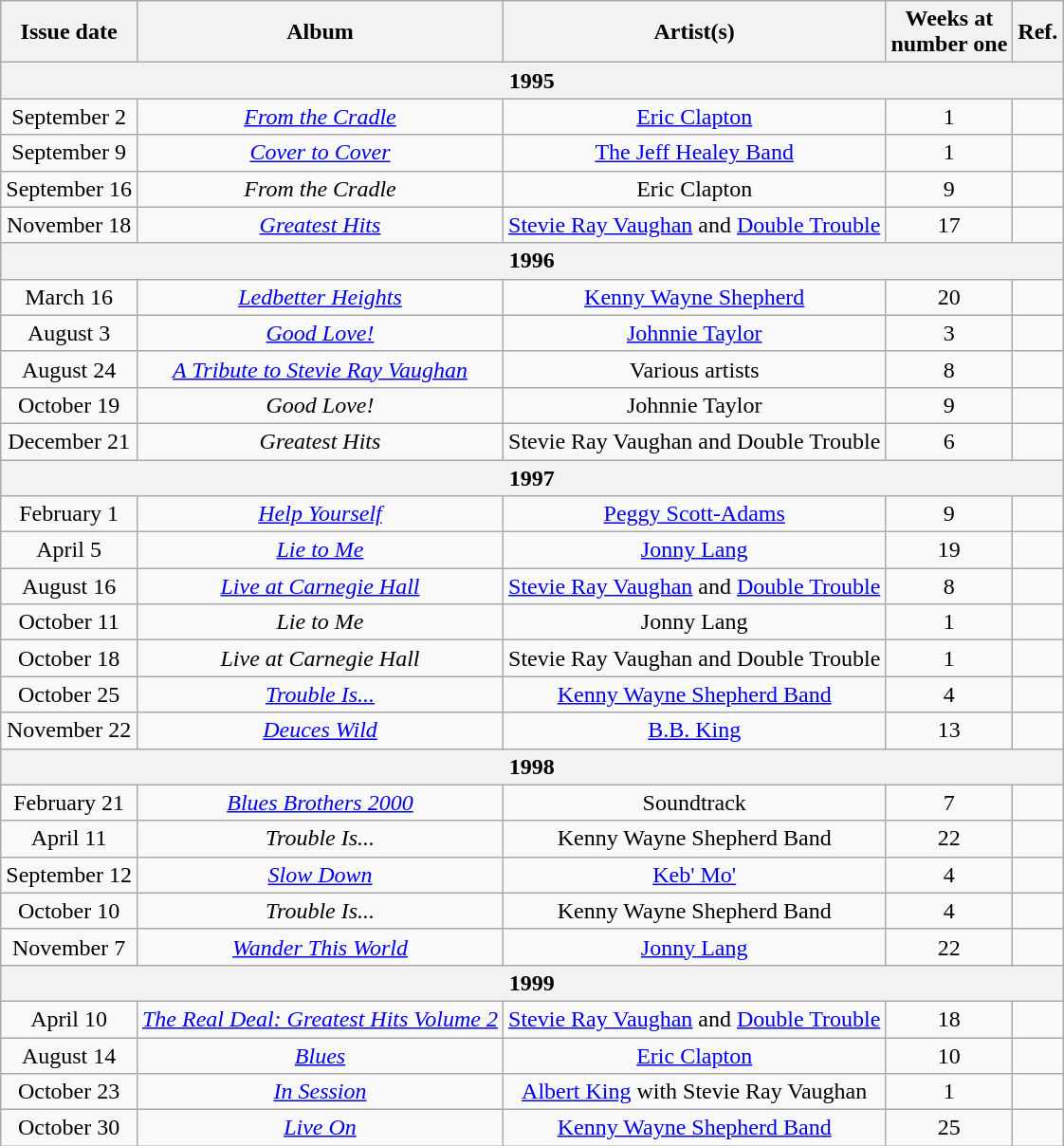<table class="wikitable" style="text-align: center;">
<tr>
<th>Issue date</th>
<th>Album</th>
<th>Artist(s)</th>
<th>Weeks at<br>number one</th>
<th>Ref.</th>
</tr>
<tr>
<th colspan=5>1995</th>
</tr>
<tr>
<td>September 2</td>
<td><em><a href='#'>From the Cradle</a></em></td>
<td><a href='#'>Eric Clapton</a></td>
<td>1</td>
<td></td>
</tr>
<tr>
<td>September 9</td>
<td><em><a href='#'>Cover to Cover</a></em></td>
<td><a href='#'>The Jeff Healey Band</a></td>
<td>1</td>
<td></td>
</tr>
<tr>
<td>September 16</td>
<td><em>From the Cradle</em></td>
<td>Eric Clapton</td>
<td>9</td>
<td></td>
</tr>
<tr>
<td>November 18</td>
<td><em><a href='#'>Greatest Hits</a></em></td>
<td><a href='#'>Stevie Ray Vaughan</a> and <a href='#'>Double Trouble</a></td>
<td>17</td>
<td></td>
</tr>
<tr>
<th colspan=5>1996</th>
</tr>
<tr>
<td>March 16</td>
<td><em><a href='#'>Ledbetter Heights</a></em></td>
<td><a href='#'>Kenny Wayne Shepherd</a></td>
<td>20</td>
<td></td>
</tr>
<tr>
<td>August 3</td>
<td><em><a href='#'>Good Love!</a></em></td>
<td><a href='#'>Johnnie Taylor</a></td>
<td>3</td>
<td></td>
</tr>
<tr>
<td>August 24</td>
<td><em><a href='#'>A Tribute to Stevie Ray Vaughan</a></em></td>
<td>Various artists</td>
<td>8</td>
<td></td>
</tr>
<tr>
<td>October 19</td>
<td><em>Good Love!</em></td>
<td>Johnnie Taylor</td>
<td>9</td>
<td></td>
</tr>
<tr>
<td>December 21</td>
<td><em>Greatest Hits</em></td>
<td>Stevie Ray Vaughan and Double Trouble</td>
<td>6</td>
<td></td>
</tr>
<tr>
<th colspan=5>1997</th>
</tr>
<tr>
<td>February 1</td>
<td><em><a href='#'>Help Yourself</a></em></td>
<td><a href='#'>Peggy Scott-Adams</a></td>
<td>9</td>
<td></td>
</tr>
<tr>
<td>April 5</td>
<td><em><a href='#'>Lie to Me</a></em></td>
<td><a href='#'>Jonny Lang</a></td>
<td>19</td>
<td></td>
</tr>
<tr>
<td>August 16</td>
<td><em><a href='#'>Live at Carnegie Hall</a></em></td>
<td><a href='#'>Stevie Ray Vaughan</a> and <a href='#'>Double Trouble</a></td>
<td>8</td>
<td></td>
</tr>
<tr>
<td>October 11</td>
<td><em>Lie to Me</em></td>
<td>Jonny Lang</td>
<td>1</td>
<td></td>
</tr>
<tr>
<td>October 18</td>
<td><em>Live at Carnegie Hall</em></td>
<td>Stevie Ray Vaughan and Double Trouble</td>
<td>1</td>
<td></td>
</tr>
<tr>
<td>October 25</td>
<td><em><a href='#'>Trouble Is...</a></em></td>
<td><a href='#'>Kenny Wayne Shepherd Band</a></td>
<td>4</td>
<td></td>
</tr>
<tr>
<td>November 22</td>
<td><em><a href='#'>Deuces Wild</a></em></td>
<td><a href='#'>B.B. King</a></td>
<td>13</td>
<td></td>
</tr>
<tr>
<th colspan=5>1998</th>
</tr>
<tr>
<td>February 21</td>
<td><em><a href='#'>Blues Brothers 2000</a></em></td>
<td>Soundtrack</td>
<td>7</td>
<td></td>
</tr>
<tr>
<td>April 11</td>
<td><em>Trouble Is...</em></td>
<td>Kenny Wayne Shepherd Band</td>
<td>22</td>
<td></td>
</tr>
<tr>
<td>September 12</td>
<td><em><a href='#'>Slow Down</a></em></td>
<td><a href='#'>Keb' Mo'</a></td>
<td>4</td>
<td></td>
</tr>
<tr>
<td>October 10</td>
<td><em>Trouble Is...</em></td>
<td>Kenny Wayne Shepherd Band</td>
<td>4</td>
<td></td>
</tr>
<tr>
<td>November 7</td>
<td><em><a href='#'>Wander This World</a></em></td>
<td><a href='#'>Jonny Lang</a></td>
<td>22</td>
<td></td>
</tr>
<tr>
<th colspan=5>1999</th>
</tr>
<tr>
<td>April 10</td>
<td><em><a href='#'>The Real Deal: Greatest Hits Volume 2</a></em></td>
<td><a href='#'>Stevie Ray Vaughan</a> and <a href='#'>Double Trouble</a></td>
<td>18</td>
<td></td>
</tr>
<tr>
<td>August 14</td>
<td><em><a href='#'>Blues</a></em></td>
<td><a href='#'>Eric Clapton</a></td>
<td>10</td>
<td></td>
</tr>
<tr>
<td>October 23</td>
<td><em><a href='#'>In Session</a></em></td>
<td><a href='#'>Albert King</a> with Stevie Ray Vaughan</td>
<td>1</td>
<td></td>
</tr>
<tr>
<td>October 30</td>
<td><em><a href='#'>Live On</a></em></td>
<td><a href='#'>Kenny Wayne Shepherd Band</a></td>
<td>25</td>
<td></td>
</tr>
</table>
